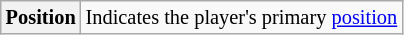<table class="wikitable plainrowheaders" style="font-size:85%">
<tr>
<th scope="row" style="text-align:center"><strong>Position</strong></th>
<td>Indicates the player's primary <a href='#'>position</a></td>
</tr>
</table>
